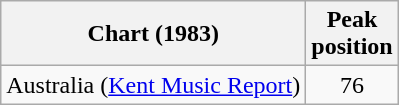<table class="wikitable">
<tr>
<th>Chart (1983)</th>
<th>Peak<br>position</th>
</tr>
<tr>
<td>Australia (<a href='#'>Kent Music Report</a>)</td>
<td style="text-align:center;">76</td>
</tr>
</table>
